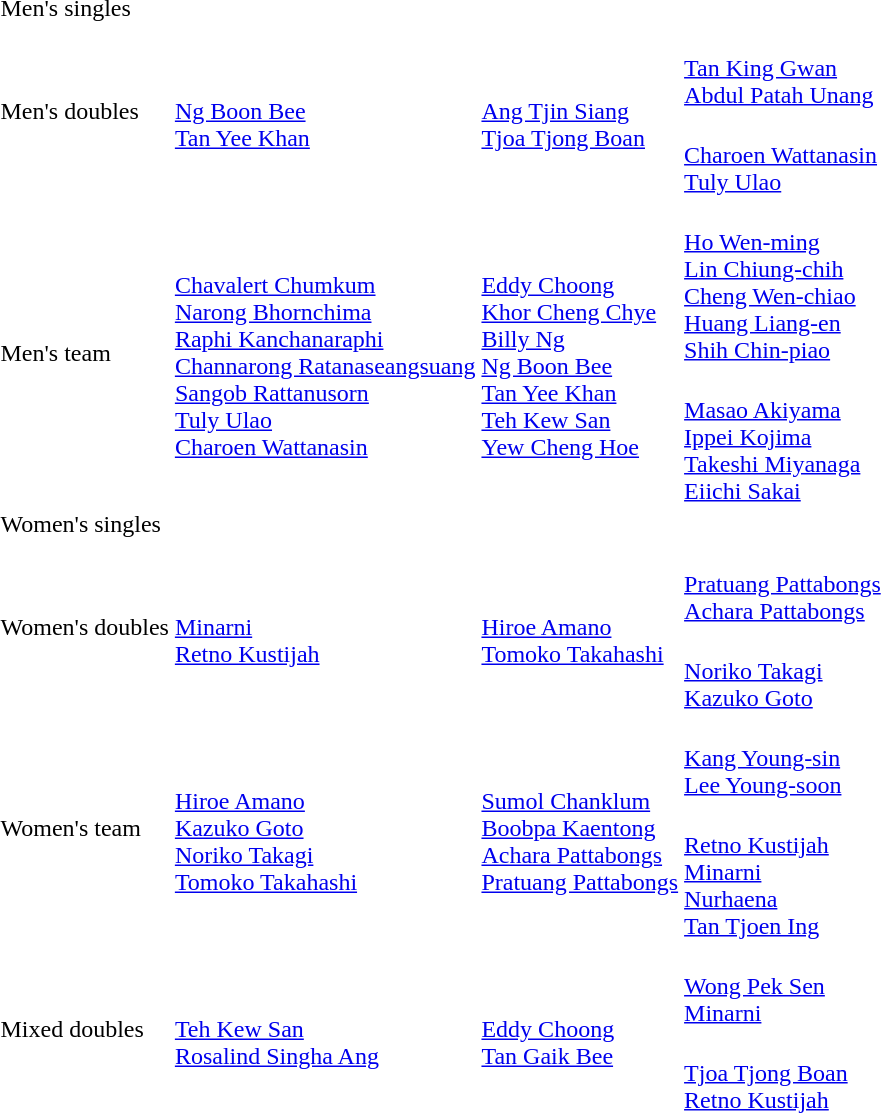<table>
<tr>
<td rowspan=2>Men's singles<br></td>
<td rowspan=2></td>
<td rowspan=2></td>
<td></td>
</tr>
<tr>
<td></td>
</tr>
<tr>
<td rowspan=2>Men's doubles<br></td>
<td rowspan=2><br><a href='#'>Ng Boon Bee</a><br><a href='#'>Tan Yee Khan</a></td>
<td rowspan=2><br><a href='#'>Ang Tjin Siang</a><br><a href='#'>Tjoa Tjong Boan</a></td>
<td><br><a href='#'>Tan King Gwan</a><br><a href='#'>Abdul Patah Unang</a></td>
</tr>
<tr>
<td><br><a href='#'>Charoen Wattanasin</a><br><a href='#'>Tuly Ulao</a></td>
</tr>
<tr>
<td rowspan=2>Men's team<br></td>
<td rowspan=2><br><a href='#'>Chavalert Chumkum</a><br><a href='#'>Narong Bhornchima</a><br><a href='#'>Raphi Kanchanaraphi</a><br><a href='#'>Channarong Ratanaseangsuang</a><br><a href='#'>Sangob Rattanusorn</a><br><a href='#'>Tuly Ulao</a><br><a href='#'>Charoen Wattanasin</a></td>
<td rowspan=2><br><a href='#'>Eddy Choong</a><br><a href='#'>Khor Cheng Chye</a><br><a href='#'>Billy Ng</a><br><a href='#'>Ng Boon Bee</a><br><a href='#'>Tan Yee Khan</a><br><a href='#'>Teh Kew San</a><br><a href='#'>Yew Cheng Hoe</a></td>
<td><br><a href='#'>Ho Wen-ming</a><br><a href='#'>Lin Chiung-chih</a><br><a href='#'>Cheng Wen-chiao</a><br><a href='#'>Huang Liang-en</a><br><a href='#'>Shih Chin-piao</a></td>
</tr>
<tr>
<td><br><a href='#'>Masao Akiyama</a><br><a href='#'>Ippei Kojima</a><br><a href='#'>Takeshi Miyanaga</a><br><a href='#'>Eiichi Sakai</a></td>
</tr>
<tr>
<td rowspan=2>Women's singles<br></td>
<td rowspan=2></td>
<td rowspan=2></td>
<td></td>
</tr>
<tr>
<td></td>
</tr>
<tr>
<td rowspan=2>Women's doubles<br></td>
<td rowspan=2><br><a href='#'>Minarni</a><br><a href='#'>Retno Kustijah</a></td>
<td rowspan=2><br><a href='#'>Hiroe Amano</a><br><a href='#'>Tomoko Takahashi</a></td>
<td><br><a href='#'>Pratuang Pattabongs</a><br><a href='#'>Achara Pattabongs</a></td>
</tr>
<tr>
<td><br><a href='#'>Noriko Takagi</a><br><a href='#'>Kazuko Goto</a></td>
</tr>
<tr>
<td rowspan=2>Women's team<br></td>
<td rowspan=2><br><a href='#'>Hiroe Amano</a><br><a href='#'>Kazuko Goto</a><br><a href='#'>Noriko Takagi</a><br><a href='#'>Tomoko Takahashi</a></td>
<td rowspan=2><br><a href='#'>Sumol Chanklum</a><br><a href='#'>Boobpa Kaentong</a><br><a href='#'>Achara Pattabongs</a><br><a href='#'>Pratuang Pattabongs</a></td>
<td><br><a href='#'>Kang Young-sin</a><br><a href='#'>Lee Young-soon</a></td>
</tr>
<tr>
<td><br><a href='#'>Retno Kustijah</a><br><a href='#'>Minarni</a><br><a href='#'>Nurhaena</a><br><a href='#'>Tan Tjoen Ing</a></td>
</tr>
<tr>
<td rowspan=2>Mixed doubles<br></td>
<td rowspan=2><br><a href='#'>Teh Kew San</a><br><a href='#'>Rosalind Singha Ang</a></td>
<td rowspan=2><br><a href='#'>Eddy Choong</a><br><a href='#'>Tan Gaik Bee</a></td>
<td><br><a href='#'>Wong Pek Sen</a><br><a href='#'>Minarni</a></td>
</tr>
<tr>
<td><br><a href='#'>Tjoa Tjong Boan</a><br><a href='#'>Retno Kustijah</a></td>
</tr>
</table>
